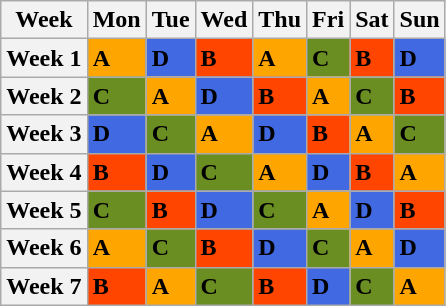<table class="wikitable">
<tr>
<th>Week</th>
<th>Mon</th>
<th>Tue</th>
<th>Wed</th>
<th>Thu</th>
<th>Fri</th>
<th>Sat</th>
<th>Sun</th>
</tr>
<tr>
<th>Week 1</th>
<td style="background: orange;"><strong>A</strong></td>
<td style="background: royalblue;"><strong>D</strong></td>
<td style="background: orangered;"><strong>B</strong></td>
<td style="background: orange;"><strong>A</strong></td>
<td style="background: olivedrab;"><strong>C</strong></td>
<td style="background: orangered;"><strong>B</strong></td>
<td style="background: royalblue;"><strong>D</strong></td>
</tr>
<tr>
<th>Week 2</th>
<td style="background: olivedrab;"><strong>C</strong></td>
<td style="background: orange;"><strong>A</strong></td>
<td style="background: royalblue;"><strong>D</strong></td>
<td style="background: orangered;"><strong>B</strong></td>
<td style="background: orange;"><strong>A</strong></td>
<td style="background: olivedrab;"><strong>C</strong></td>
<td style="background: orangered;"><strong>B</strong></td>
</tr>
<tr>
<th>Week 3</th>
<td style="background: royalblue;"><strong>D</strong></td>
<td style="background: olivedrab;"><strong>C</strong></td>
<td style="background: orange;"><strong>A</strong></td>
<td style="background: royalblue;"><strong>D</strong></td>
<td style="background: orangered;"><strong>B</strong></td>
<td style="background: orange;"><strong>A</strong></td>
<td style="background: olivedrab;"><strong>C</strong></td>
</tr>
<tr>
<th>Week 4</th>
<td style="background: orangered;"><strong>B</strong></td>
<td style="background: royalblue;"><strong>D</strong></td>
<td style="background: olivedrab;"><strong>C</strong></td>
<td style="background: orange;"><strong>A</strong></td>
<td style="background: royalblue;"><strong>D</strong></td>
<td style="background: orangered;"><strong>B</strong></td>
<td style="background: orange;"><strong>A</strong></td>
</tr>
<tr>
<th>Week 5</th>
<td style="background: olivedrab;"><strong>C</strong></td>
<td style="background: orangered;"><strong>B</strong></td>
<td style="background: royalblue;"><strong>D</strong></td>
<td style="background: olivedrab;"><strong>C</strong></td>
<td style="background: orange;"><strong>A</strong></td>
<td style="background: royalblue;"><strong>D</strong></td>
<td style="background: orangered;"><strong>B</strong></td>
</tr>
<tr>
<th>Week 6</th>
<td style="background: orange;"><strong>A</strong></td>
<td style="background: olivedrab;"><strong>C</strong></td>
<td style="background: orangered;"><strong>B</strong></td>
<td style="background: royalblue;"><strong>D</strong></td>
<td style="background: olivedrab;"><strong>C</strong></td>
<td style="background: orange;"><strong>A</strong></td>
<td style="background: royalblue;"><strong>D</strong></td>
</tr>
<tr>
<th>Week 7</th>
<td style="background: orangered;"><strong>B</strong></td>
<td style="background: orange;"><strong>A</strong></td>
<td style="background: olivedrab;"><strong>C</strong></td>
<td style="background: orangered;"><strong>B</strong></td>
<td style="background: royalblue;"><strong>D</strong></td>
<td style="background: olivedrab;"><strong>C</strong></td>
<td style="background: orange;"><strong>A</strong></td>
</tr>
</table>
